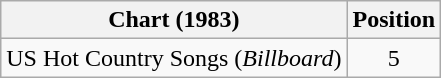<table class="wikitable">
<tr>
<th>Chart (1983)</th>
<th>Position</th>
</tr>
<tr>
<td>US Hot Country Songs (<em>Billboard</em>)</td>
<td align="center">5</td>
</tr>
</table>
